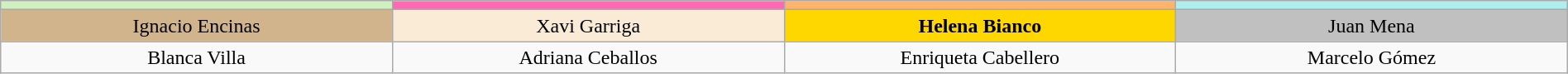<table class="wikitable" style="text-align:center; font-size:100%; width:100%">
<tr>
<td style="width:13%" bgcolor="#d0f0c0"><strong></strong></td>
<td style="width:13%" bgcolor="#ff69b4"><strong></strong></td>
<td style="width:13%" bgcolor="#ffb46e"><strong></strong></td>
<td style="width:13%" bgcolor="#afeeee"><strong></strong></td>
</tr>
<tr>
<td bgcolor="tan">Ignacio Encinas</td>
<td bgcolor="antiquewhite">Xavi Garriga</td>
<td bgcolor="gold"><strong>Helena Bianco</strong></td>
<td bgcolor="silver">Juan Mena</td>
</tr>
<tr>
<td>Blanca Villa</td>
<td>Adriana Ceballos</td>
<td>Enriqueta Cabellero</td>
<td>Marcelo Gómez</td>
</tr>
</table>
